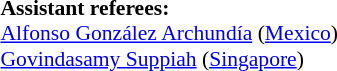<table width=50% style="font-size: 90%">
<tr>
<td><br><strong>Assistant referees:</strong>
<br><a href='#'>Alfonso González Archundía</a> (<a href='#'>Mexico</a>)
<br><a href='#'>Govindasamy Suppiah</a> (<a href='#'>Singapore</a>)</td>
</tr>
</table>
